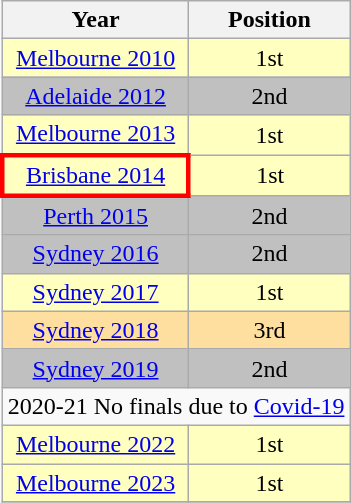<table class="wikitable" style="text-align: center;">
<tr>
<th>Year</th>
<th width="100">Position</th>
</tr>
<tr bgcolor=#ffffbf>
<td><a href='#'>Melbourne 2010</a></td>
<td>1st</td>
</tr>
<tr bgcolor=silver>
<td><a href='#'>Adelaide 2012</a></td>
<td>2nd</td>
</tr>
<tr bgcolor=#ffffbf>
<td><a href='#'>Melbourne 2013</a></td>
<td>1st</td>
</tr>
<tr bgcolor=#ffffbf>
<td style="border: 3px solid red"><a href='#'>Brisbane 2014</a></td>
<td>1st</td>
</tr>
<tr bgcolor=silver>
<td><a href='#'>Perth 2015</a></td>
<td>2nd</td>
</tr>
<tr bgcolor=silver>
<td><a href='#'>Sydney 2016</a></td>
<td>2nd</td>
</tr>
<tr bgcolor=#ffffbf>
<td><a href='#'>Sydney 2017</a></td>
<td>1st</td>
</tr>
<tr bgcolor=#ffdf9f>
<td><a href='#'>Sydney 2018</a></td>
<td>3rd</td>
</tr>
<tr bgcolor=silver>
<td><a href='#'>Sydney 2019</a></td>
<td>2nd</td>
</tr>
<tr>
<td colspan=2>2020-21 No finals due to <a href='#'>Covid-19</a></td>
</tr>
<tr bgcolor=#ffffbf>
<td><a href='#'>Melbourne 2022</a></td>
<td>1st</td>
</tr>
<tr bgcolor=#ffffbf>
<td><a href='#'>Melbourne 2023</a></td>
<td>1st</td>
</tr>
<tr>
</tr>
</table>
